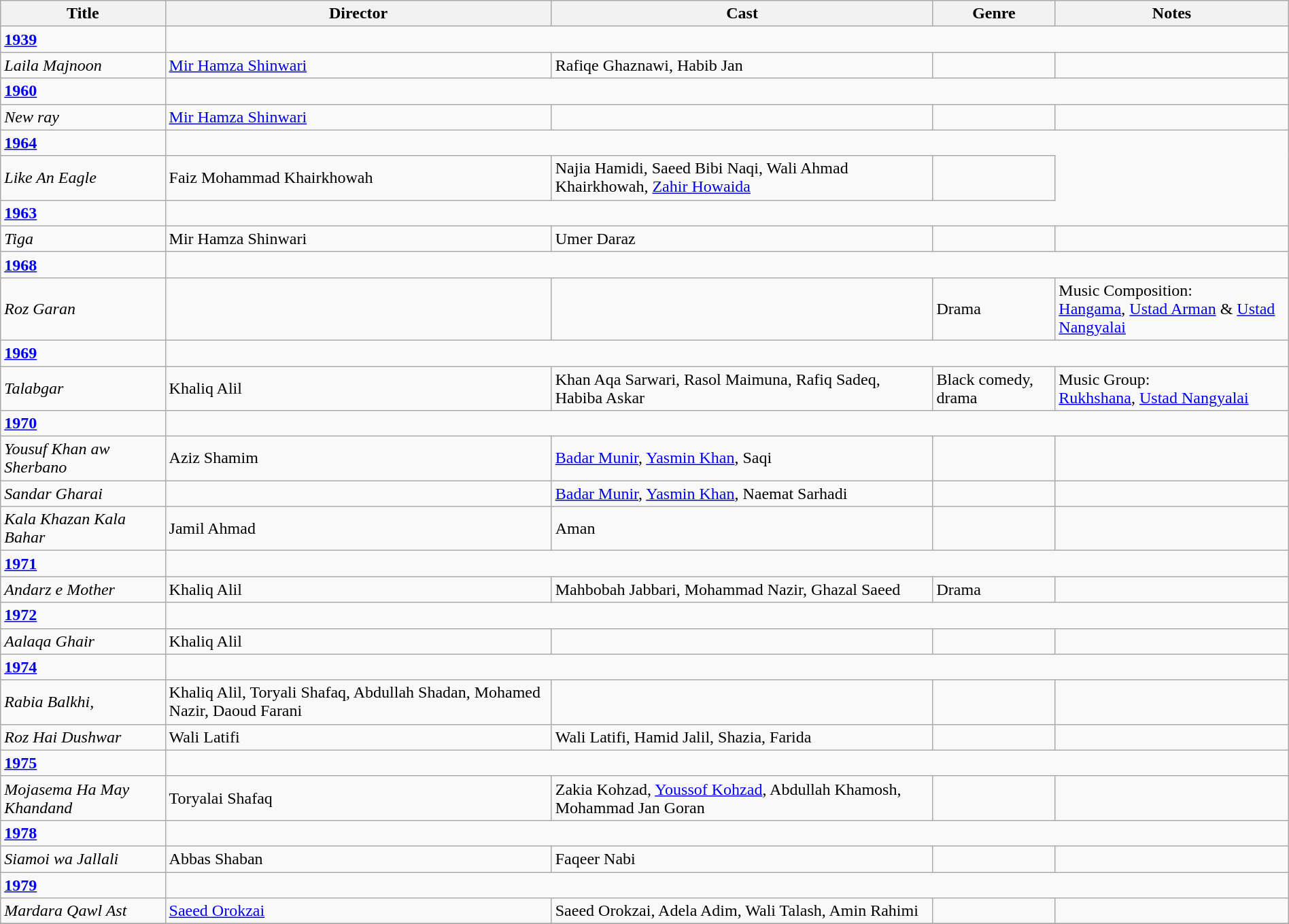<table class="wikitable" width=100%>
<tr>
<th>Title</th>
<th>Director</th>
<th>Cast</th>
<th>Genre</th>
<th>Notes</th>
</tr>
<tr>
<td><strong><a href='#'>1939</a></strong></td>
</tr>
<tr>
<td><em>Laila Majnoon</em></td>
<td><a href='#'>Mir Hamza Shinwari</a></td>
<td>Rafiqe Ghaznawi, Habib Jan</td>
<td></td>
<td></td>
</tr>
<tr>
<td><strong><a href='#'>1960</a></strong></td>
</tr>
<tr>
<td><em>New ray</em></td>
<td><a href='#'>Mir Hamza Shinwari</a></td>
<td></td>
<td></td>
<td></td>
</tr>
<tr>
<td><strong><a href='#'>1964</a></strong></td>
</tr>
<tr>
<td><em>Like An Eagle</em></td>
<td>Faiz Mohammad Khairkhowah</td>
<td>Najia Hamidi, Saeed Bibi Naqi, Wali Ahmad Khairkhowah, <a href='#'>Zahir Howaida</a></td>
<td></td>
</tr>
<tr>
<td><strong><a href='#'>1963</a></strong></td>
</tr>
<tr>
<td><em>Tiga</em></td>
<td>Mir Hamza Shinwari</td>
<td>Umer Daraz</td>
<td></td>
<td></td>
</tr>
<tr>
<td><strong><a href='#'>1968</a></strong></td>
</tr>
<tr>
<td><em>Roz Garan</em></td>
<td></td>
<td></td>
<td>Drama</td>
<td>Music Composition:<br><a href='#'>Hangama</a>, <a href='#'>Ustad Arman</a> & <a href='#'>Ustad Nangyalai</a></td>
</tr>
<tr>
<td><strong><a href='#'>1969</a></strong></td>
</tr>
<tr>
<td><em>Talabgar</em></td>
<td>Khaliq Alil</td>
<td>Khan Aqa Sarwari, Rasol Maimuna, Rafiq Sadeq, Habiba Askar</td>
<td>Black comedy, drama</td>
<td>Music Group:<br><a href='#'>Rukhshana</a>, <a href='#'>Ustad Nangyalai</a></td>
</tr>
<tr>
<td><strong><a href='#'>1970</a></strong></td>
</tr>
<tr>
<td><em>Yousuf Khan aw Sherbano</em></td>
<td>Aziz Shamim</td>
<td><a href='#'>Badar Munir</a>, <a href='#'>Yasmin Khan</a>, Saqi</td>
<td></td>
<td></td>
</tr>
<tr>
<td><em>Sandar Gharai</em></td>
<td></td>
<td><a href='#'>Badar Munir</a>, <a href='#'>Yasmin Khan</a>, Naemat Sarhadi</td>
<td></td>
<td></td>
</tr>
<tr>
<td><em>Kala Khazan Kala Bahar</em></td>
<td>Jamil Ahmad</td>
<td>Aman</td>
<td></td>
<td></td>
</tr>
<tr>
<td><strong><a href='#'>1971</a></strong></td>
</tr>
<tr>
<td><em>Andarz e Mother</em></td>
<td>Khaliq Alil</td>
<td>Mahbobah Jabbari, Mohammad Nazir, Ghazal Saeed</td>
<td>Drama</td>
<td></td>
</tr>
<tr>
<td><strong><a href='#'>1972</a></strong></td>
</tr>
<tr>
<td><em>Aalaqa Ghair</em></td>
<td>Khaliq Alil</td>
<td></td>
<td></td>
<td></td>
</tr>
<tr>
<td><strong><a href='#'>1974</a></strong></td>
</tr>
<tr>
<td><em>Rabia Balkhi,</em></td>
<td>Khaliq Alil, Toryali Shafaq, Abdullah Shadan, Mohamed Nazir, Daoud Farani</td>
<td></td>
<td></td>
<td></td>
</tr>
<tr>
<td><em>Roz Hai Dushwar</em></td>
<td>Wali Latifi</td>
<td>Wali Latifi, Hamid Jalil, Shazia, Farida</td>
<td></td>
<td></td>
</tr>
<tr>
<td><strong><a href='#'>1975</a></strong></td>
</tr>
<tr>
<td><em>Mojasema Ha May Khandand</em></td>
<td>Toryalai Shafaq</td>
<td>Zakia Kohzad, <a href='#'>Youssof Kohzad</a>, Abdullah Khamosh, Mohammad Jan Goran</td>
<td></td>
<td></td>
</tr>
<tr>
<td><strong><a href='#'>1978</a></strong></td>
</tr>
<tr>
<td><em>Siamoi wa Jallali</em></td>
<td>Abbas Shaban</td>
<td>Faqeer Nabi</td>
<td></td>
<td></td>
</tr>
<tr>
<td><strong><a href='#'>1979</a></strong></td>
</tr>
<tr>
<td><em>Mardara Qawl Ast</em></td>
<td><a href='#'>Saeed Orokzai</a></td>
<td>Saeed Orokzai, Adela Adim, Wali Talash, Amin Rahimi</td>
<td></td>
<td></td>
</tr>
<tr>
</tr>
</table>
